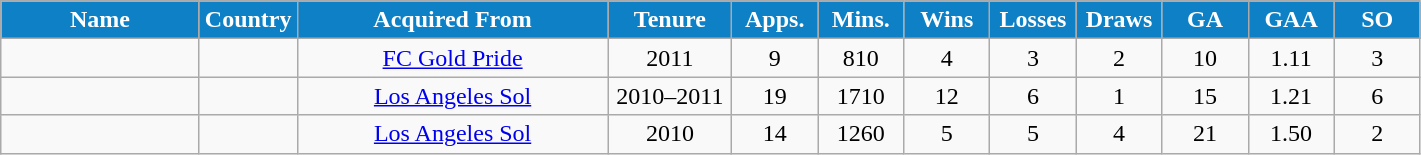<table class="wikitable sortable" style="text-align:center;">
<tr>
<th style="color:white; background:#0E80C6; width:125px;" scope=col>Name</th>
<th style="color:white; background:#0E80C6; width:50px;" scope=col>Country</th>
<th style="color:white; background:#0E80C6; width:200px;" scope=col>Acquired From</th>
<th style="color:white; background:#0E80C6; width:75px;" scope=col>Tenure</th>
<th style="color:white; background:#0E80C6; width:50px;" scope=col>Apps.</th>
<th style="color:white; background:#0E80C6; width:50px;" scope=col>Mins.</th>
<th style="color:white; background:#0E80C6; width:50px;" scope=col>Wins</th>
<th style="color:white; background:#0E80C6; width:50px;" scope=col>Losses</th>
<th style="color:white; background:#0E80C6; width:50px;" scope=col>Draws</th>
<th style="color:white; background:#0E80C6; width:50px;" scope=col>GA</th>
<th style="color:white; background:#0E80C6; width:50px;" scope=col>GAA</th>
<th style="color:white; background:#0E80C6; width:50px;" scope=col>SO</th>
</tr>
<tr>
<td align=left></td>
<td></td>
<td> <a href='#'>FC Gold Pride</a></td>
<td>2011</td>
<td>9</td>
<td>810</td>
<td>4</td>
<td>3</td>
<td>2</td>
<td>10</td>
<td>1.11</td>
<td>3</td>
</tr>
<tr>
<td align=left></td>
<td></td>
<td> <a href='#'>Los Angeles Sol</a></td>
<td>2010–2011</td>
<td>19</td>
<td>1710</td>
<td>12</td>
<td>6</td>
<td>1</td>
<td>15</td>
<td>1.21</td>
<td>6</td>
</tr>
<tr>
<td align=left></td>
<td></td>
<td> <a href='#'>Los Angeles Sol</a></td>
<td>2010</td>
<td>14</td>
<td>1260</td>
<td>5</td>
<td>5</td>
<td>4</td>
<td>21</td>
<td>1.50</td>
<td>2</td>
</tr>
</table>
